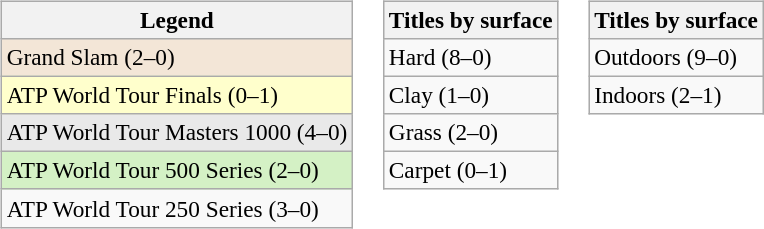<table>
<tr>
<td valign=top><br><table class=wikitable style="font-size:97%">
<tr>
<th>Legend</th>
</tr>
<tr style="background:#f3e6d7;">
<td>Grand Slam (2–0)</td>
</tr>
<tr style="background:#ffc;">
<td>ATP World Tour Finals (0–1)</td>
</tr>
<tr style="background:#e9e9e9;">
<td>ATP World Tour Masters 1000 (4–0)</td>
</tr>
<tr style="background:#d4f1c5;">
<td>ATP World Tour 500 Series (2–0)</td>
</tr>
<tr>
<td>ATP World Tour 250 Series (3–0)</td>
</tr>
</table>
</td>
<td valign=top><br><table class=wikitable style="font-size:97%">
<tr>
<th>Titles by surface</th>
</tr>
<tr>
<td>Hard (8–0)</td>
</tr>
<tr>
<td>Clay (1–0)</td>
</tr>
<tr>
<td>Grass (2–0)</td>
</tr>
<tr>
<td>Carpet (0–1)</td>
</tr>
</table>
</td>
<td valign=top><br><table class=wikitable style="font-size:97%">
<tr>
<th>Titles by surface</th>
</tr>
<tr>
<td>Outdoors (9–0)</td>
</tr>
<tr>
<td>Indoors (2–1)</td>
</tr>
</table>
</td>
</tr>
</table>
